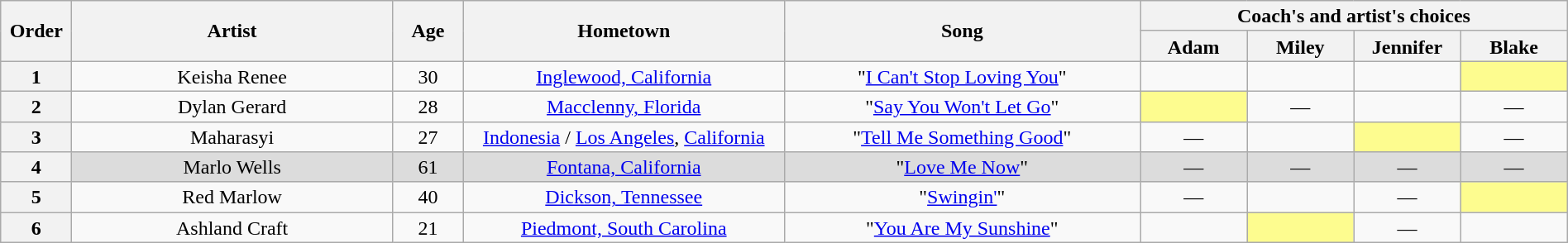<table class="wikitable" style="text-align:center; line-height:17px; width:100%;">
<tr>
<th scope="col" rowspan="2" style="width:04%;">Order</th>
<th scope="col" rowspan="2" style="width:18%;">Artist</th>
<th scope="col" rowspan="2" style="width:04%;">Age</th>
<th scope="col" rowspan="2" style="width:18%;">Hometown</th>
<th scope="col" rowspan="2" style="width:20%;">Song</th>
<th scope="col" colspan="4" style="width:24%;">Coach's and artist's choices</th>
</tr>
<tr>
<th style="width:06%;">Adam</th>
<th style="width:06%;">Miley</th>
<th style="width:06%;">Jennifer</th>
<th style="width:06%;">Blake</th>
</tr>
<tr>
<th>1</th>
<td>Keisha Renee</td>
<td>30</td>
<td><a href='#'>Inglewood, California</a></td>
<td>"<a href='#'>I Can't Stop Loving You</a>"</td>
<td><strong></strong></td>
<td><strong></strong></td>
<td><strong></strong></td>
<td bgcolor=#fdfc8f><strong></strong></td>
</tr>
<tr>
<th>2</th>
<td>Dylan Gerard</td>
<td>28</td>
<td><a href='#'>Macclenny, Florida</a></td>
<td>"<a href='#'>Say You Won't Let Go</a>"</td>
<td bgcolor=#fdfc8f><strong></strong></td>
<td>—</td>
<td><strong></strong></td>
<td>—</td>
</tr>
<tr>
<th>3</th>
<td>Maharasyi</td>
<td>27</td>
<td><a href='#'>Indonesia</a> / <a href='#'>Los Angeles</a>, <a href='#'>California</a></td>
<td>"<a href='#'>Tell Me Something Good</a>"</td>
<td>—</td>
<td><strong></strong></td>
<td bgcolor=#fdfc8f><strong></strong></td>
<td>—</td>
</tr>
<tr bgcolor=#DCDCDC>
<th>4</th>
<td>Marlo Wells</td>
<td>61</td>
<td><a href='#'>Fontana, California</a></td>
<td>"<a href='#'>Love Me Now</a>"</td>
<td>—</td>
<td>—</td>
<td>—</td>
<td>—</td>
</tr>
<tr>
<th>5</th>
<td>Red Marlow</td>
<td>40</td>
<td><a href='#'>Dickson, Tennessee</a></td>
<td>"<a href='#'>Swingin'</a>"</td>
<td>—</td>
<td><strong></strong></td>
<td>—</td>
<td bgcolor=#fdfc8f><strong></strong></td>
</tr>
<tr>
<th>6</th>
<td>Ashland Craft</td>
<td>21</td>
<td><a href='#'>Piedmont, South Carolina</a></td>
<td>"<a href='#'>You Are My Sunshine</a>"</td>
<td><strong></strong></td>
<td bgcolor=#fdfc8f><strong></strong></td>
<td>—</td>
<td><strong></strong></td>
</tr>
</table>
